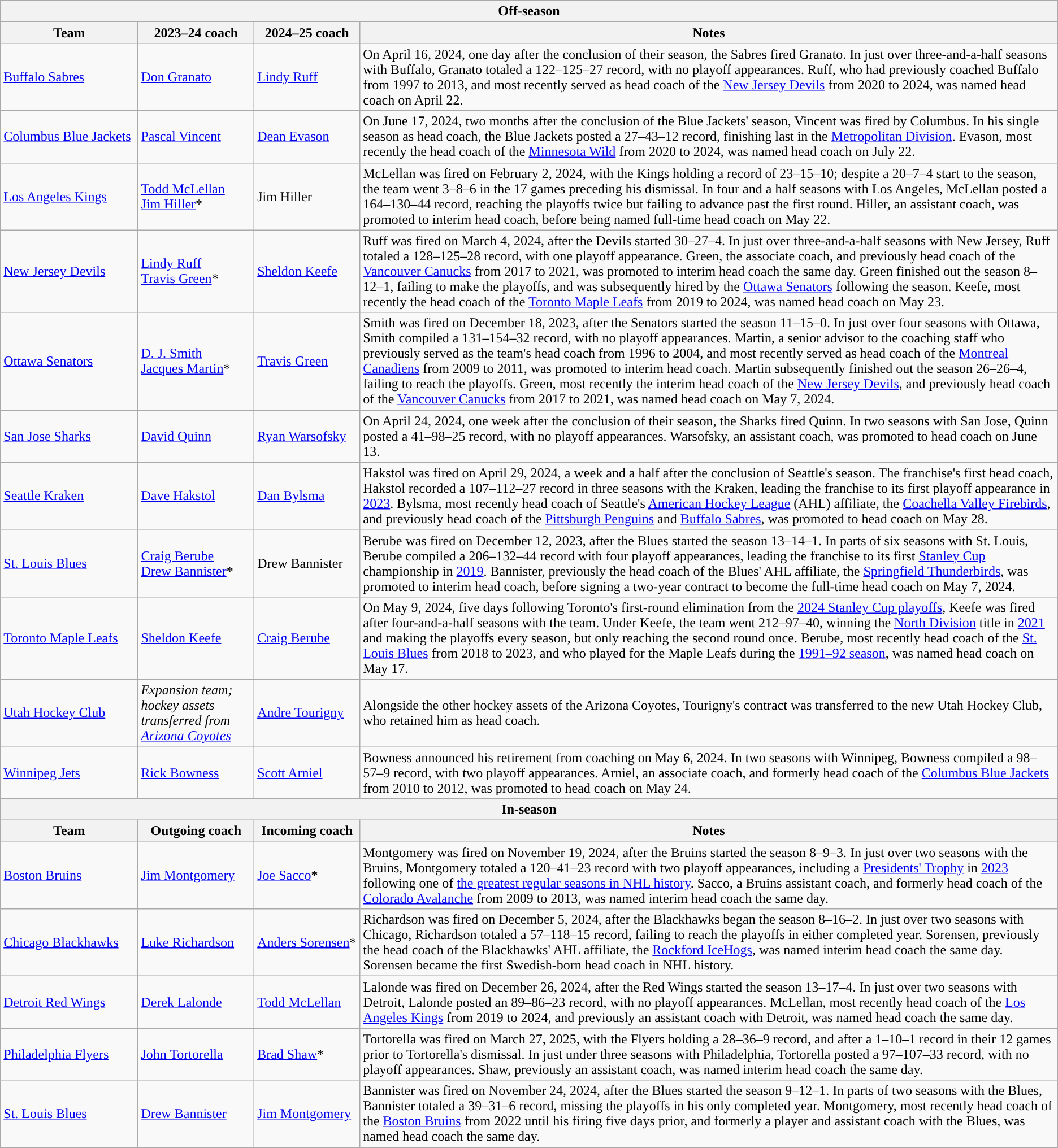<table class="wikitable">
<tr>
<th colspan="4">Off-season</th>
</tr>
<tr>
<th style="width:13%;">Team</th>
<th style="width:11%;">2023–24 coach</th>
<th style="width:10%;">2024–25 coach</th>
<th>Notes</th>
</tr>
<tr>
<td><a href='#'>Buffalo Sabres</a></td>
<td><a href='#'>Don Granato</a></td>
<td><a href='#'>Lindy Ruff</a></td>
<td>On April 16, 2024, one day after the conclusion of their season, the Sabres fired Granato. In just over three-and-a-half seasons with Buffalo, Granato totaled a 122–125–27 record, with no playoff appearances. Ruff, who had previously coached Buffalo from 1997 to 2013, and most recently served as head coach of the <a href='#'>New Jersey Devils</a> from 2020 to 2024, was named head coach on April 22.</td>
</tr>
<tr>
<td><a href='#'>Columbus Blue Jackets</a></td>
<td><a href='#'>Pascal Vincent</a></td>
<td><a href='#'>Dean Evason</a></td>
<td>On June 17, 2024, two months after the conclusion of the Blue Jackets' season, Vincent was fired by Columbus. In his single season as head coach, the Blue Jackets posted a 27–43–12 record, finishing last in the <a href='#'>Metropolitan Division</a>. Evason, most recently the head coach of the <a href='#'>Minnesota Wild</a> from 2020 to 2024, was named head coach on July 22.</td>
</tr>
<tr>
<td><a href='#'>Los Angeles Kings</a></td>
<td><a href='#'>Todd McLellan</a><br><a href='#'>Jim Hiller</a>*</td>
<td>Jim Hiller</td>
<td>McLellan was fired on February 2, 2024, with the Kings holding a record of 23–15–10; despite a 20–7–4 start to the season, the team went 3–8–6 in the 17 games preceding his dismissal. In four and a half seasons with Los Angeles, McLellan posted a 164–130–44 record, reaching the playoffs twice but failing to advance past the first round. Hiller, an assistant coach, was promoted to interim head coach, before being named full-time head coach on May 22.</td>
</tr>
<tr>
<td><a href='#'>New Jersey Devils</a></td>
<td><a href='#'>Lindy Ruff</a><br><a href='#'>Travis Green</a>*</td>
<td><a href='#'>Sheldon Keefe</a></td>
<td>Ruff was fired on March 4, 2024, after the Devils started 30–27–4. In just over three-and-a-half seasons with New Jersey, Ruff totaled a 128–125–28 record, with one playoff appearance. Green, the associate coach, and previously head coach of the <a href='#'>Vancouver Canucks</a> from 2017 to 2021, was promoted to interim head coach the same day. Green finished out the season 8–12–1, failing to make the playoffs, and was subsequently hired by the <a href='#'>Ottawa Senators</a> following the season. Keefe, most recently the head coach of the <a href='#'>Toronto Maple Leafs</a> from 2019 to 2024, was named head coach on May 23.</td>
</tr>
<tr>
<td><a href='#'>Ottawa Senators</a></td>
<td><a href='#'>D. J. Smith</a><br><a href='#'>Jacques Martin</a>*</td>
<td><a href='#'>Travis Green</a></td>
<td>Smith was fired on December 18, 2023, after the Senators started the season 11–15–0. In just over four seasons with Ottawa, Smith compiled a 131–154–32 record, with no playoff appearances. Martin, a senior advisor to the coaching staff who previously served as the team's head coach from 1996 to 2004, and most recently served as head coach of the <a href='#'>Montreal Canadiens</a> from 2009 to 2011, was promoted to interim head coach. Martin subsequently finished out the season 26–26–4, failing to reach the playoffs. Green, most recently the interim head coach of the <a href='#'>New Jersey Devils</a>, and previously head coach of the <a href='#'>Vancouver Canucks</a> from 2017 to 2021, was named head coach on May 7, 2024.</td>
</tr>
<tr>
<td><a href='#'>San Jose Sharks</a></td>
<td><a href='#'>David Quinn</a></td>
<td><a href='#'>Ryan Warsofsky</a></td>
<td>On April 24, 2024, one week after the conclusion of their season, the Sharks fired Quinn. In two seasons with San Jose, Quinn posted a 41–98–25 record, with no playoff appearances. Warsofsky, an assistant coach, was promoted to head coach on June 13.</td>
</tr>
<tr>
<td><a href='#'>Seattle Kraken</a></td>
<td><a href='#'>Dave Hakstol</a></td>
<td><a href='#'>Dan Bylsma</a></td>
<td>Hakstol was fired on April 29, 2024, a week and a half after the conclusion of Seattle's season. The franchise's first head coach, Hakstol recorded a 107–112–27 record in three seasons with the Kraken, leading the franchise to its first playoff appearance in <a href='#'>2023</a>. Bylsma, most recently head coach of Seattle's <a href='#'>American Hockey League</a> (AHL) affiliate, the <a href='#'>Coachella Valley Firebirds</a>, and previously head coach of the <a href='#'>Pittsburgh Penguins</a> and <a href='#'>Buffalo Sabres</a>, was promoted to head coach on May 28.</td>
</tr>
<tr>
<td><a href='#'>St. Louis Blues</a></td>
<td><a href='#'>Craig Berube</a><br><a href='#'>Drew Bannister</a>*</td>
<td>Drew Bannister</td>
<td>Berube was fired on December 12, 2023, after the Blues started the season 13–14–1. In parts of six seasons with St. Louis, Berube compiled a 206–132–44 record with four playoff appearances, leading the franchise to its first <a href='#'>Stanley Cup</a> championship in <a href='#'>2019</a>. Bannister, previously the head coach of the Blues' AHL affiliate, the <a href='#'>Springfield Thunderbirds</a>, was promoted to interim head coach, before signing a two-year contract to become the full-time head coach on May 7, 2024.</td>
</tr>
<tr>
<td><a href='#'>Toronto Maple Leafs</a></td>
<td><a href='#'>Sheldon Keefe</a></td>
<td><a href='#'>Craig Berube</a></td>
<td>On May 9, 2024, five days following Toronto's first-round elimination from the <a href='#'>2024 Stanley Cup playoffs</a>, Keefe was fired after four-and-a-half seasons with the team. Under Keefe, the team went 212–97–40, winning the <a href='#'>North Division</a> title in <a href='#'>2021</a> and making the playoffs every season, but only reaching the second round once. Berube, most recently head coach of the <a href='#'>St. Louis Blues</a> from 2018 to 2023, and who played for the Maple Leafs during the <a href='#'>1991–92 season</a>, was named head coach on May 17.</td>
</tr>
<tr>
<td><a href='#'>Utah Hockey Club</a></td>
<td><em>Expansion team; hockey assets transferred from <a href='#'>Arizona Coyotes</a></em></td>
<td><a href='#'>Andre Tourigny</a></td>
<td>Alongside the other hockey assets of the Arizona Coyotes, Tourigny's contract was transferred to the new Utah Hockey Club, who retained him as head coach.</td>
</tr>
<tr>
<td><a href='#'>Winnipeg Jets</a></td>
<td><a href='#'>Rick Bowness</a></td>
<td><a href='#'>Scott Arniel</a></td>
<td>Bowness announced his retirement from coaching on May 6, 2024. In two seasons with Winnipeg, Bowness compiled a 98–57–9 record, with two playoff appearances. Arniel, an associate coach, and formerly head coach of the <a href='#'>Columbus Blue Jackets</a> from 2010 to 2012, was promoted to head coach on May 24.</td>
</tr>
<tr>
<th colspan="4">In-season</th>
</tr>
<tr>
<th style="width":13%;>Team</th>
<th style="width":11%;>Outgoing coach</th>
<th style="width":10%;>Incoming coach</th>
<th>Notes</th>
</tr>
<tr>
<td><a href='#'>Boston Bruins</a></td>
<td><a href='#'>Jim Montgomery</a></td>
<td><a href='#'>Joe Sacco</a>*</td>
<td>Montgomery was fired on November 19, 2024, after the Bruins started the season 8–9–3. In just over two seasons with the Bruins, Montgomery totaled a 120–41–23 record with two playoff appearances, including a <a href='#'>Presidents' Trophy</a> in <a href='#'>2023</a> following one of <a href='#'>the greatest regular seasons in NHL history</a>. Sacco, a Bruins assistant coach, and formerly head coach of the <a href='#'>Colorado Avalanche</a> from 2009 to 2013, was named interim head coach the same day.</td>
</tr>
<tr>
<td><a href='#'>Chicago Blackhawks</a></td>
<td><a href='#'>Luke Richardson</a></td>
<td><a href='#'>Anders Sorensen</a>*</td>
<td>Richardson was fired on December 5, 2024, after the Blackhawks began the season 8–16–2. In just over two seasons with Chicago, Richardson totaled a 57–118–15 record, failing to reach the playoffs in either completed year. Sorensen, previously the head coach of the Blackhawks' AHL affiliate, the <a href='#'>Rockford IceHogs</a>, was named interim head coach the same day. Sorensen became the first Swedish-born head coach in NHL history.</td>
</tr>
<tr>
<td><a href='#'>Detroit Red Wings</a></td>
<td><a href='#'>Derek Lalonde</a></td>
<td><a href='#'>Todd McLellan</a></td>
<td>Lalonde was fired on December 26, 2024, after the Red Wings started the season 13–17–4. In just over two seasons with Detroit, Lalonde posted an 89–86–23 record, with no playoff appearances. McLellan, most recently head coach of the <a href='#'>Los Angeles Kings</a> from 2019 to 2024, and previously an assistant coach with Detroit, was named head coach the same day.</td>
</tr>
<tr>
<td><a href='#'>Philadelphia Flyers</a></td>
<td><a href='#'>John Tortorella</a></td>
<td><a href='#'>Brad Shaw</a>*</td>
<td>Tortorella was fired on March 27, 2025, with the Flyers holding a 28–36–9 record, and after a 1–10–1 record in their 12 games prior to Tortorella's dismissal. In just under three seasons with Philadelphia, Tortorella posted a 97–107–33 record, with no playoff appearances. Shaw, previously an assistant coach, was named interim head coach the same day.</td>
</tr>
<tr>
<td><a href='#'>St. Louis Blues</a></td>
<td><a href='#'>Drew Bannister</a></td>
<td><a href='#'>Jim Montgomery</a></td>
<td>Bannister was fired on November 24, 2024, after the Blues started the season 9–12–1. In parts of two seasons with the Blues, Bannister totaled a 39–31–6 record, missing the playoffs in his only completed year. Montgomery, most recently head coach of the <a href='#'>Boston Bruins</a> from 2022 until his firing five days prior, and formerly a player and assistant coach with the Blues, was named head coach the same day.</td>
</tr>
</table>
